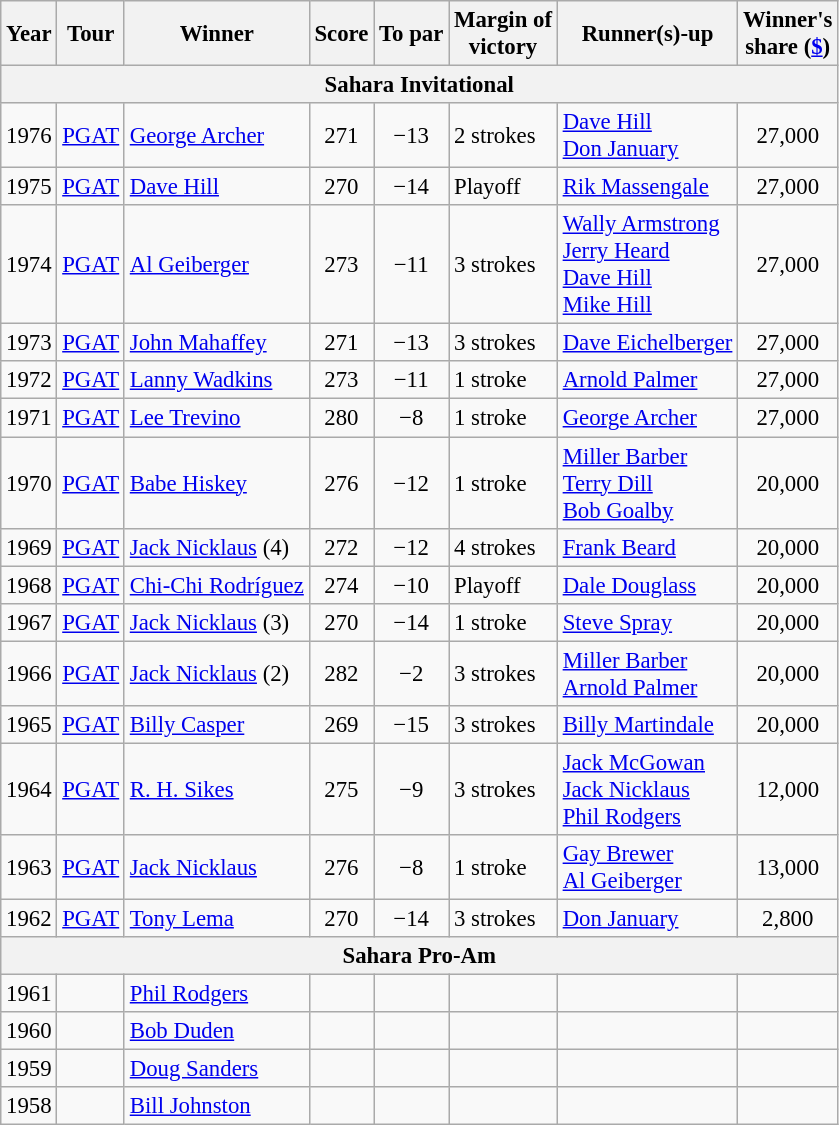<table class=wikitable style="font-size:95%">
<tr>
<th>Year</th>
<th>Tour</th>
<th>Winner</th>
<th>Score</th>
<th>To par</th>
<th>Margin of<br>victory</th>
<th>Runner(s)-up</th>
<th>Winner's<br>share (<a href='#'>$</a>)</th>
</tr>
<tr>
<th colspan=8>Sahara Invitational</th>
</tr>
<tr>
<td>1976</td>
<td><a href='#'>PGAT</a></td>
<td> <a href='#'>George Archer</a></td>
<td align=center>271</td>
<td align=center>−13</td>
<td>2 strokes</td>
<td> <a href='#'>Dave Hill</a><br> <a href='#'>Don January</a></td>
<td align=center>27,000</td>
</tr>
<tr>
<td>1975</td>
<td><a href='#'>PGAT</a></td>
<td> <a href='#'>Dave Hill</a></td>
<td align=center>270</td>
<td align=center>−14</td>
<td>Playoff</td>
<td> <a href='#'>Rik Massengale</a></td>
<td align=center>27,000</td>
</tr>
<tr>
<td>1974</td>
<td><a href='#'>PGAT</a></td>
<td> <a href='#'>Al Geiberger</a></td>
<td align=center>273</td>
<td align=center>−11</td>
<td>3 strokes</td>
<td> <a href='#'>Wally Armstrong</a><br> <a href='#'>Jerry Heard</a><br> <a href='#'>Dave Hill</a><br> <a href='#'>Mike Hill</a></td>
<td align=center>27,000</td>
</tr>
<tr>
<td>1973</td>
<td><a href='#'>PGAT</a></td>
<td> <a href='#'>John Mahaffey</a></td>
<td align=center>271</td>
<td align=center>−13</td>
<td>3 strokes</td>
<td> <a href='#'>Dave Eichelberger</a></td>
<td align=center>27,000</td>
</tr>
<tr>
<td>1972</td>
<td><a href='#'>PGAT</a></td>
<td> <a href='#'>Lanny Wadkins</a></td>
<td align=center>273</td>
<td align=center>−11</td>
<td>1 stroke</td>
<td> <a href='#'>Arnold Palmer</a></td>
<td align=center>27,000</td>
</tr>
<tr>
<td>1971</td>
<td><a href='#'>PGAT</a></td>
<td> <a href='#'>Lee Trevino</a></td>
<td align=center>280</td>
<td align=center>−8</td>
<td>1 stroke</td>
<td> <a href='#'>George Archer</a></td>
<td align=center>27,000</td>
</tr>
<tr>
<td>1970</td>
<td><a href='#'>PGAT</a></td>
<td> <a href='#'>Babe Hiskey</a></td>
<td align=center>276</td>
<td align=center>−12</td>
<td>1 stroke</td>
<td> <a href='#'>Miller Barber</a><br> <a href='#'>Terry Dill</a><br> <a href='#'>Bob Goalby</a></td>
<td align=center>20,000</td>
</tr>
<tr>
<td>1969</td>
<td><a href='#'>PGAT</a></td>
<td> <a href='#'>Jack Nicklaus</a> (4)</td>
<td align=center>272</td>
<td align=center>−12</td>
<td>4 strokes</td>
<td> <a href='#'>Frank Beard</a></td>
<td align=center>20,000</td>
</tr>
<tr>
<td>1968</td>
<td><a href='#'>PGAT</a></td>
<td> <a href='#'>Chi-Chi Rodríguez</a></td>
<td align=center>274</td>
<td align=center>−10</td>
<td>Playoff</td>
<td> <a href='#'>Dale Douglass</a></td>
<td align=center>20,000</td>
</tr>
<tr>
<td>1967</td>
<td><a href='#'>PGAT</a></td>
<td> <a href='#'>Jack Nicklaus</a> (3)</td>
<td align=center>270</td>
<td align=center>−14</td>
<td>1 stroke</td>
<td> <a href='#'>Steve Spray</a></td>
<td align=center>20,000</td>
</tr>
<tr>
<td>1966</td>
<td><a href='#'>PGAT</a></td>
<td> <a href='#'>Jack Nicklaus</a> (2)</td>
<td align=center>282</td>
<td align=center>−2</td>
<td>3 strokes</td>
<td> <a href='#'>Miller Barber</a><br> <a href='#'>Arnold Palmer</a></td>
<td align=center>20,000</td>
</tr>
<tr>
<td>1965</td>
<td><a href='#'>PGAT</a></td>
<td> <a href='#'>Billy Casper</a></td>
<td align=center>269</td>
<td align=center>−15</td>
<td>3 strokes</td>
<td> <a href='#'>Billy Martindale</a></td>
<td align=center>20,000</td>
</tr>
<tr>
<td>1964</td>
<td><a href='#'>PGAT</a></td>
<td> <a href='#'>R. H. Sikes</a></td>
<td align=center>275</td>
<td align=center>−9</td>
<td>3 strokes</td>
<td> <a href='#'>Jack McGowan</a><br> <a href='#'>Jack Nicklaus</a><br> <a href='#'>Phil Rodgers</a></td>
<td align=center>12,000</td>
</tr>
<tr>
<td>1963</td>
<td><a href='#'>PGAT</a></td>
<td> <a href='#'>Jack Nicklaus</a></td>
<td align=center>276</td>
<td align=center>−8</td>
<td>1 stroke</td>
<td> <a href='#'>Gay Brewer</a><br> <a href='#'>Al Geiberger</a></td>
<td align=center>13,000</td>
</tr>
<tr>
<td>1962</td>
<td><a href='#'>PGAT</a></td>
<td> <a href='#'>Tony Lema</a></td>
<td align=center>270</td>
<td align=center>−14</td>
<td>3 strokes</td>
<td> <a href='#'>Don January</a></td>
<td align=center>2,800</td>
</tr>
<tr>
<th colspan=8>Sahara Pro-Am</th>
</tr>
<tr>
<td>1961</td>
<td></td>
<td> <a href='#'>Phil Rodgers</a></td>
<td align=center></td>
<td align=center></td>
<td></td>
<td></td>
<td align=center></td>
</tr>
<tr>
<td>1960</td>
<td></td>
<td> <a href='#'>Bob Duden</a></td>
<td align=center></td>
<td align=center></td>
<td></td>
<td></td>
<td align=center></td>
</tr>
<tr>
<td>1959</td>
<td></td>
<td> <a href='#'>Doug Sanders</a></td>
<td align=center></td>
<td align=center></td>
<td></td>
<td></td>
<td align=center></td>
</tr>
<tr>
<td>1958</td>
<td></td>
<td> <a href='#'>Bill Johnston</a></td>
<td align=center></td>
<td align=center></td>
<td></td>
<td></td>
<td align=center></td>
</tr>
</table>
